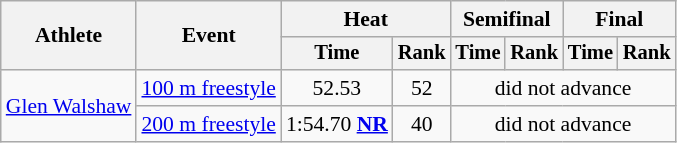<table class=wikitable style="font-size:90%">
<tr>
<th rowspan="2">Athlete</th>
<th rowspan="2">Event</th>
<th colspan="2">Heat</th>
<th colspan="2">Semifinal</th>
<th colspan="2">Final</th>
</tr>
<tr style="font-size:95%">
<th>Time</th>
<th>Rank</th>
<th>Time</th>
<th>Rank</th>
<th>Time</th>
<th>Rank</th>
</tr>
<tr align=center>
<td align=left rowspan=2><a href='#'>Glen Walshaw</a></td>
<td align=left><a href='#'>100 m freestyle</a></td>
<td>52.53</td>
<td>52</td>
<td colspan=4>did not advance</td>
</tr>
<tr align=center>
<td align=left><a href='#'>200 m freestyle</a></td>
<td>1:54.70 <strong><a href='#'>NR</a></strong></td>
<td>40</td>
<td colspan=4>did not advance</td>
</tr>
</table>
